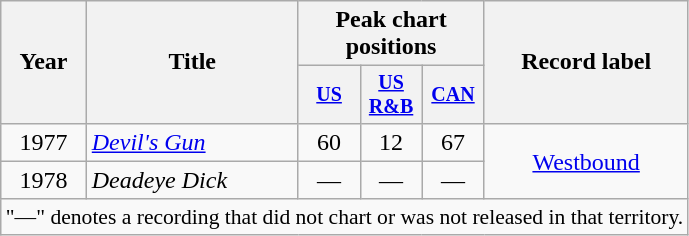<table class="wikitable" style="text-align:center;">
<tr>
<th rowspan="2">Year</th>
<th rowspan="2">Title</th>
<th colspan="3">Peak chart positions</th>
<th rowspan="2">Record label</th>
</tr>
<tr style="font-size:smaller;">
<th width="35"><a href='#'>US</a><br></th>
<th width="35"><a href='#'>US<br>R&B</a><br></th>
<th width="35"><a href='#'>CAN</a><br></th>
</tr>
<tr>
<td rowspan="1">1977</td>
<td align="left"><em><a href='#'>Devil's Gun</a></em></td>
<td>60</td>
<td>12</td>
<td>67</td>
<td rowspan="2"><a href='#'>Westbound</a></td>
</tr>
<tr>
<td rowspan="1">1978</td>
<td align="left"><em>Deadeye Dick</em></td>
<td>—</td>
<td>—</td>
<td>—</td>
</tr>
<tr>
<td colspan="15" style="font-size:90%">"—" denotes a recording that did not chart or was not released in that territory.</td>
</tr>
</table>
